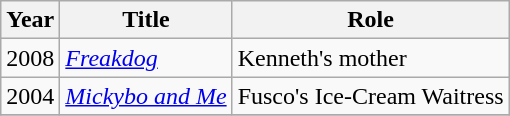<table class="wikitable sortable">
<tr>
<th>Year</th>
<th>Title</th>
<th>Role</th>
</tr>
<tr>
<td>2008</td>
<td><em><a href='#'>Freakdog</a></em></td>
<td>Kenneth's mother</td>
</tr>
<tr>
<td>2004</td>
<td><em><a href='#'>Mickybo and Me</a></em></td>
<td>Fusco's Ice-Cream Waitress</td>
</tr>
<tr>
</tr>
</table>
